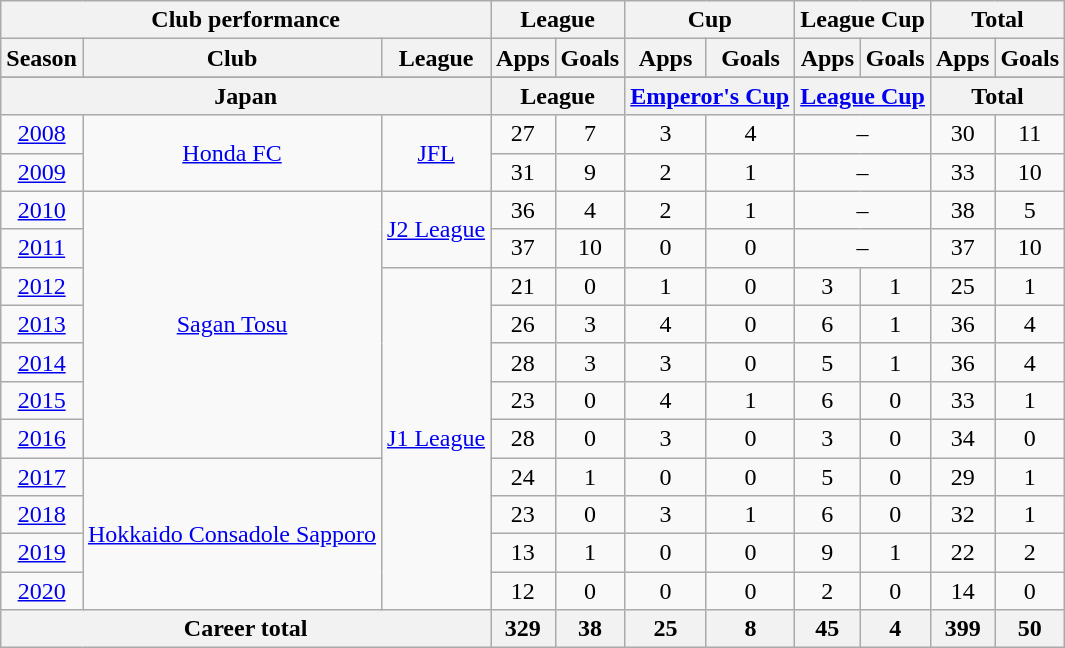<table class="wikitable" style="text-align:center">
<tr>
<th colspan=3>Club performance</th>
<th colspan=2>League</th>
<th colspan=2>Cup</th>
<th colspan=2>League Cup</th>
<th colspan=2>Total</th>
</tr>
<tr>
<th>Season</th>
<th>Club</th>
<th>League</th>
<th>Apps</th>
<th>Goals</th>
<th>Apps</th>
<th>Goals</th>
<th>Apps</th>
<th>Goals</th>
<th>Apps</th>
<th>Goals</th>
</tr>
<tr>
</tr>
<tr>
<th colspan=3>Japan</th>
<th colspan=2>League</th>
<th colspan=2><a href='#'>Emperor's Cup</a></th>
<th colspan=2><a href='#'>League Cup</a></th>
<th colspan=2>Total</th>
</tr>
<tr>
<td><a href='#'>2008</a></td>
<td rowspan="2"><a href='#'>Honda FC</a></td>
<td rowspan="2"><a href='#'>JFL</a></td>
<td>27</td>
<td>7</td>
<td>3</td>
<td>4</td>
<td colspan="2">–</td>
<td>30</td>
<td>11</td>
</tr>
<tr>
<td><a href='#'>2009</a></td>
<td>31</td>
<td>9</td>
<td>2</td>
<td>1</td>
<td colspan="2">–</td>
<td>33</td>
<td>10</td>
</tr>
<tr>
<td><a href='#'>2010</a></td>
<td rowspan="7"><a href='#'>Sagan Tosu</a></td>
<td rowspan="2"><a href='#'>J2 League</a></td>
<td>36</td>
<td>4</td>
<td>2</td>
<td>1</td>
<td colspan="2">–</td>
<td>38</td>
<td>5</td>
</tr>
<tr>
<td><a href='#'>2011</a></td>
<td>37</td>
<td>10</td>
<td>0</td>
<td>0</td>
<td colspan="2">–</td>
<td>37</td>
<td>10</td>
</tr>
<tr>
<td><a href='#'>2012</a></td>
<td rowspan="9"><a href='#'>J1 League</a></td>
<td>21</td>
<td>0</td>
<td>1</td>
<td>0</td>
<td>3</td>
<td>1</td>
<td>25</td>
<td>1</td>
</tr>
<tr>
<td><a href='#'>2013</a></td>
<td>26</td>
<td>3</td>
<td>4</td>
<td>0</td>
<td>6</td>
<td>1</td>
<td>36</td>
<td>4</td>
</tr>
<tr>
<td><a href='#'>2014</a></td>
<td>28</td>
<td>3</td>
<td>3</td>
<td>0</td>
<td>5</td>
<td>1</td>
<td>36</td>
<td>4</td>
</tr>
<tr>
<td><a href='#'>2015</a></td>
<td>23</td>
<td>0</td>
<td>4</td>
<td>1</td>
<td>6</td>
<td>0</td>
<td>33</td>
<td>1</td>
</tr>
<tr>
<td><a href='#'>2016</a></td>
<td>28</td>
<td>0</td>
<td>3</td>
<td>0</td>
<td>3</td>
<td>0</td>
<td>34</td>
<td>0</td>
</tr>
<tr>
<td><a href='#'>2017</a></td>
<td rowspan="4"><a href='#'>Hokkaido Consadole Sapporo</a></td>
<td>24</td>
<td>1</td>
<td>0</td>
<td>0</td>
<td>5</td>
<td>0</td>
<td>29</td>
<td>1</td>
</tr>
<tr>
<td><a href='#'>2018</a></td>
<td>23</td>
<td>0</td>
<td>3</td>
<td>1</td>
<td>6</td>
<td>0</td>
<td>32</td>
<td>1</td>
</tr>
<tr>
<td><a href='#'>2019</a></td>
<td>13</td>
<td>1</td>
<td>0</td>
<td>0</td>
<td>9</td>
<td>1</td>
<td>22</td>
<td>2</td>
</tr>
<tr>
<td><a href='#'>2020</a></td>
<td>12</td>
<td>0</td>
<td>0</td>
<td>0</td>
<td>2</td>
<td>0</td>
<td>14</td>
<td>0</td>
</tr>
<tr>
<th colspan=3>Career total</th>
<th>329</th>
<th>38</th>
<th>25</th>
<th>8</th>
<th>45</th>
<th>4</th>
<th>399</th>
<th>50</th>
</tr>
</table>
